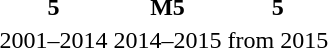<table>
<tr>
<td align="center"><div><div></div><div><strong>5</strong></div></div></td>
<td align="center"><div><div></div><div><strong>M5</strong></div></div></td>
<td align="center"><div><div></div><div><strong>5</strong></div></div></td>
</tr>
<tr>
<td>2001–2014</td>
<td>2014–2015</td>
<td>from 2015</td>
</tr>
</table>
